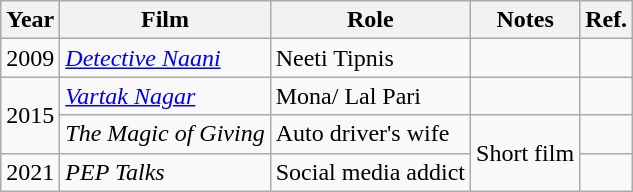<table class="wikitable sortable">
<tr>
<th>Year</th>
<th>Film</th>
<th>Role</th>
<th>Notes</th>
<th>Ref.</th>
</tr>
<tr>
<td>2009</td>
<td><em><a href='#'>Detective Naani</a></em></td>
<td>Neeti Tipnis</td>
<td></td>
<td></td>
</tr>
<tr>
<td rowspan="2">2015</td>
<td><em><a href='#'>Vartak Nagar</a></em></td>
<td>Mona/ Lal Pari</td>
<td></td>
<td></td>
</tr>
<tr>
<td><em>The Magic of Giving</em></td>
<td>Auto driver's wife</td>
<td rowspan="2">Short film</td>
<td></td>
</tr>
<tr>
<td>2021</td>
<td><em>PEP Talks</em></td>
<td>Social media addict</td>
<td></td>
</tr>
</table>
